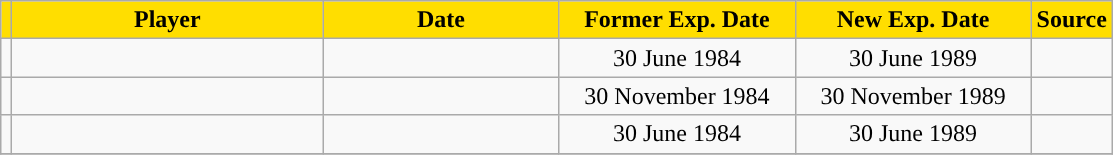<table class="wikitable sortable">
<tr>
<th style="background:#FFDE00"></th>
<th width=200 style="background:#FFDE00">Player</th>
<th width=150 style="background:#FFDE00">Date</th>
<th width=150 style="background:#FFDE00">Former Exp. Date</th>
<th width=150 style="background:#FFDE00">New Exp. Date</th>
<th style="background:#FFDE00">Source</th>
</tr>
<tr>
<td align=center></td>
<td></td>
<td align=center></td>
<td align=center>30 June 1984</td>
<td align=center>30 June 1989</td>
<td align=center></td>
</tr>
<tr>
<td align=center></td>
<td></td>
<td align=center></td>
<td align=center>30 November 1984</td>
<td align=center>30 November 1989</td>
<td align=center></td>
</tr>
<tr>
<td align=center></td>
<td></td>
<td align=center></td>
<td align=center>30 June 1984</td>
<td align=center>30 June 1989</td>
<td align=center></td>
</tr>
<tr>
</tr>
</table>
